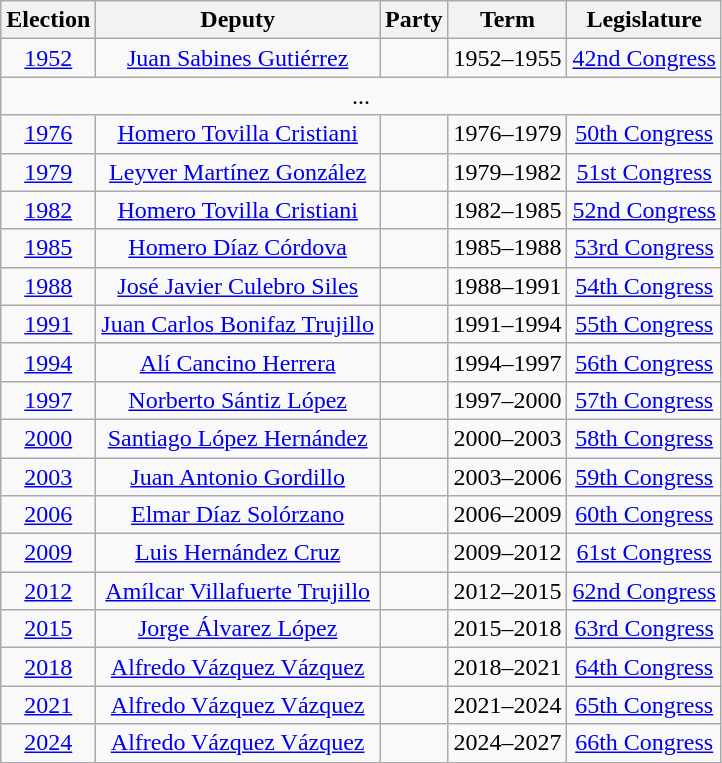<table class="wikitable sortable" style="text-align: center">
<tr>
<th>Election</th>
<th class="unsortable">Deputy</th>
<th class="unsortable">Party</th>
<th class="unsortable">Term</th>
<th class="unsortable">Legislature</th>
</tr>
<tr>
<td><a href='#'>1952</a></td>
<td><a href='#'>Juan Sabines Gutiérrez</a></td>
<td></td>
<td>1952–1955</td>
<td><a href='#'>42nd Congress</a></td>
</tr>
<tr>
<td colspan=5> ...</td>
</tr>
<tr>
<td><a href='#'>1976</a></td>
<td><a href='#'>Homero Tovilla Cristiani</a></td>
<td></td>
<td>1976–1979</td>
<td><a href='#'>50th Congress</a></td>
</tr>
<tr>
<td><a href='#'>1979</a></td>
<td><a href='#'>Leyver Martínez González</a></td>
<td></td>
<td>1979–1982</td>
<td><a href='#'>51st Congress</a></td>
</tr>
<tr>
<td><a href='#'>1982</a></td>
<td><a href='#'>Homero Tovilla Cristiani</a></td>
<td></td>
<td>1982–1985</td>
<td><a href='#'>52nd Congress</a></td>
</tr>
<tr>
<td><a href='#'>1985</a></td>
<td><a href='#'>Homero Díaz Córdova</a></td>
<td></td>
<td>1985–1988</td>
<td><a href='#'>53rd Congress</a></td>
</tr>
<tr>
<td><a href='#'>1988</a></td>
<td><a href='#'>José Javier Culebro Siles</a></td>
<td></td>
<td>1988–1991</td>
<td><a href='#'>54th Congress</a></td>
</tr>
<tr>
<td><a href='#'>1991</a></td>
<td><a href='#'>Juan Carlos Bonifaz Trujillo</a></td>
<td></td>
<td>1991–1994</td>
<td><a href='#'>55th Congress</a></td>
</tr>
<tr>
<td><a href='#'>1994</a></td>
<td><a href='#'>Alí Cancino Herrera</a></td>
<td></td>
<td>1994–1997</td>
<td><a href='#'>56th Congress</a></td>
</tr>
<tr>
<td><a href='#'>1997</a></td>
<td><a href='#'>Norberto Sántiz López</a></td>
<td></td>
<td>1997–2000</td>
<td><a href='#'>57th Congress</a></td>
</tr>
<tr>
<td><a href='#'>2000</a></td>
<td><a href='#'>Santiago López Hernández</a></td>
<td></td>
<td>2000–2003</td>
<td><a href='#'>58th Congress</a></td>
</tr>
<tr>
<td><a href='#'>2003</a></td>
<td><a href='#'>Juan Antonio Gordillo</a></td>
<td></td>
<td>2003–2006</td>
<td><a href='#'>59th Congress</a></td>
</tr>
<tr>
<td><a href='#'>2006</a></td>
<td><a href='#'>Elmar Díaz Solórzano</a></td>
<td></td>
<td>2006–2009</td>
<td><a href='#'>60th Congress</a></td>
</tr>
<tr>
<td><a href='#'>2009</a></td>
<td><a href='#'>Luis Hernández Cruz</a></td>
<td></td>
<td>2009–2012</td>
<td><a href='#'>61st Congress</a></td>
</tr>
<tr>
<td><a href='#'>2012</a></td>
<td><a href='#'>Amílcar Villafuerte Trujillo</a></td>
<td></td>
<td>2012–2015</td>
<td><a href='#'>62nd Congress</a></td>
</tr>
<tr>
<td><a href='#'>2015</a></td>
<td><a href='#'>Jorge Álvarez López</a></td>
<td></td>
<td>2015–2018</td>
<td><a href='#'>63rd Congress</a></td>
</tr>
<tr>
<td><a href='#'>2018</a></td>
<td><a href='#'>Alfredo Vázquez Vázquez</a></td>
<td></td>
<td>2018–2021</td>
<td><a href='#'>64th Congress</a></td>
</tr>
<tr>
<td><a href='#'>2021</a></td>
<td><a href='#'>Alfredo Vázquez Vázquez</a></td>
<td></td>
<td>2021–2024</td>
<td><a href='#'>65th Congress</a></td>
</tr>
<tr>
<td><a href='#'>2024</a></td>
<td><a href='#'>Alfredo Vázquez Vázquez</a></td>
<td></td>
<td>2024–2027</td>
<td><a href='#'>66th Congress</a></td>
</tr>
</table>
